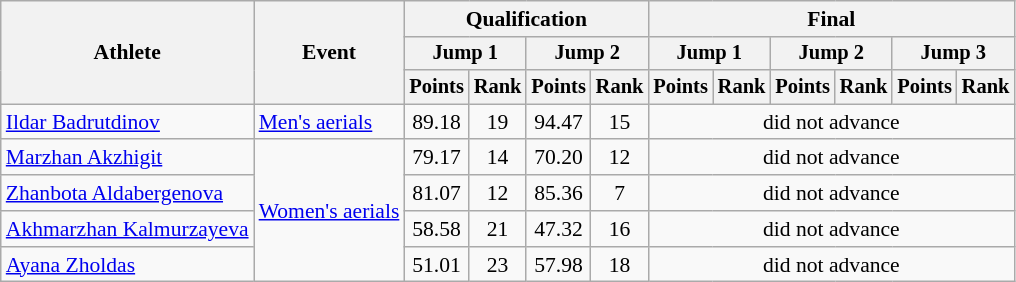<table class="wikitable" style="font-size:90%">
<tr>
<th rowspan="3">Athlete</th>
<th rowspan="3">Event</th>
<th colspan="4">Qualification</th>
<th colspan="6">Final</th>
</tr>
<tr style="font-size:95%">
<th colspan=2>Jump 1</th>
<th colspan=2>Jump 2</th>
<th colspan=2>Jump 1</th>
<th colspan=2>Jump 2</th>
<th colspan=2>Jump 3</th>
</tr>
<tr style="font-size:95%">
<th>Points</th>
<th>Rank</th>
<th>Points</th>
<th>Rank</th>
<th>Points</th>
<th>Rank</th>
<th>Points</th>
<th>Rank</th>
<th>Points</th>
<th>Rank</th>
</tr>
<tr align=center>
<td align=left><a href='#'>Ildar Badrutdinov</a></td>
<td align=left><a href='#'>Men's aerials</a></td>
<td>89.18</td>
<td>19</td>
<td>94.47</td>
<td>15</td>
<td colspan=6>did not advance</td>
</tr>
<tr align=center>
<td align=left><a href='#'>Marzhan Akzhigit</a></td>
<td align=left rowspan="4"><a href='#'>Women's aerials</a></td>
<td>79.17</td>
<td>14</td>
<td>70.20</td>
<td>12</td>
<td colspan=6>did not advance</td>
</tr>
<tr align=center>
<td align=left><a href='#'>Zhanbota Aldabergenova</a></td>
<td>81.07</td>
<td>12</td>
<td>85.36</td>
<td>7</td>
<td colspan=6>did not advance</td>
</tr>
<tr align=center>
<td align=left><a href='#'>Akhmarzhan Kalmurzayeva</a></td>
<td>58.58</td>
<td>21</td>
<td>47.32</td>
<td>16</td>
<td colspan=6>did not advance</td>
</tr>
<tr align=center>
<td align=left><a href='#'>Ayana Zholdas</a></td>
<td>51.01</td>
<td>23</td>
<td>57.98</td>
<td>18</td>
<td colspan=6>did not advance</td>
</tr>
</table>
